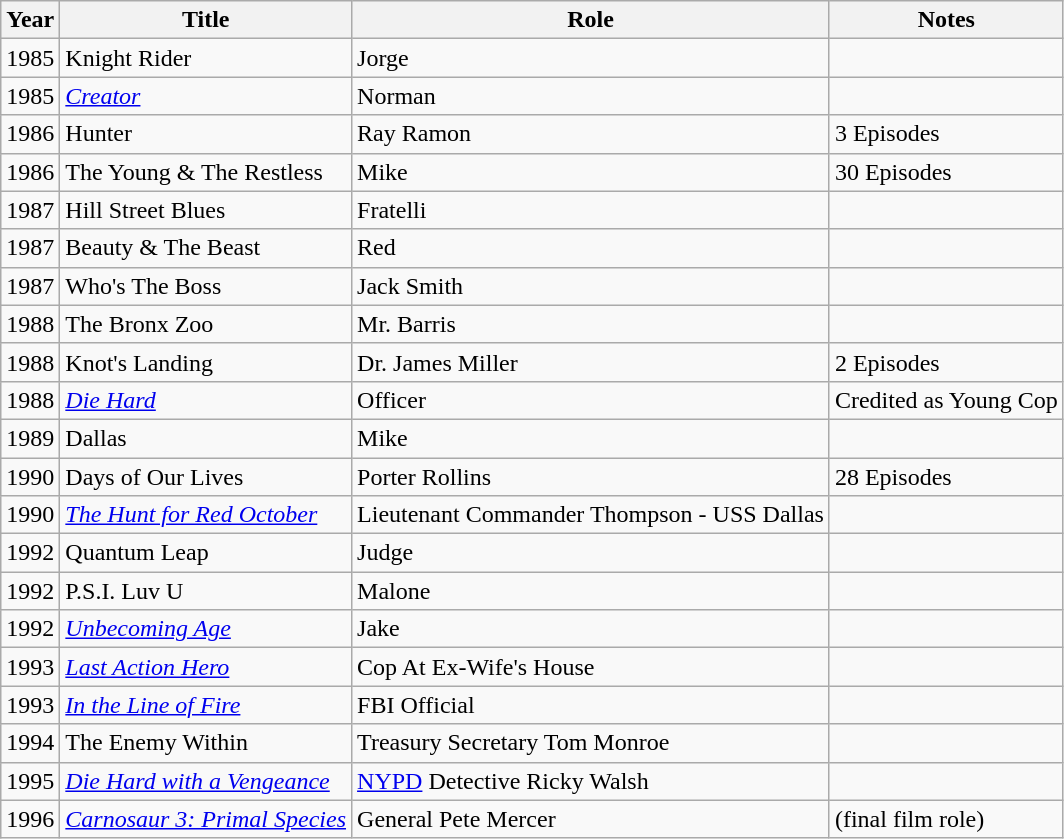<table class="wikitable">
<tr>
<th>Year</th>
<th>Title</th>
<th>Role</th>
<th>Notes</th>
</tr>
<tr>
<td>1985</td>
<td>Knight Rider</td>
<td>Jorge</td>
<td></td>
</tr>
<tr>
<td>1985</td>
<td><em><a href='#'>Creator</a></em></td>
<td>Norman</td>
<td></td>
</tr>
<tr>
<td>1986</td>
<td>Hunter</td>
<td>Ray Ramon</td>
<td>3 Episodes</td>
</tr>
<tr>
<td>1986</td>
<td>The Young & The Restless</td>
<td>Mike</td>
<td>30 Episodes</td>
</tr>
<tr>
<td>1987</td>
<td>Hill Street Blues</td>
<td>Fratelli</td>
<td></td>
</tr>
<tr>
<td>1987</td>
<td>Beauty & The Beast</td>
<td>Red</td>
<td></td>
</tr>
<tr>
<td>1987</td>
<td>Who's The Boss</td>
<td>Jack Smith</td>
<td></td>
</tr>
<tr>
<td>1988</td>
<td>The Bronx Zoo</td>
<td>Mr. Barris</td>
<td></td>
</tr>
<tr>
<td>1988</td>
<td>Knot's Landing</td>
<td>Dr. James Miller</td>
<td>2 Episodes</td>
</tr>
<tr>
<td>1988</td>
<td><em><a href='#'>Die Hard</a></em></td>
<td>Officer</td>
<td>Credited as Young Cop</td>
</tr>
<tr>
<td>1989</td>
<td>Dallas</td>
<td>Mike</td>
<td></td>
</tr>
<tr>
<td>1990</td>
<td>Days of Our Lives</td>
<td>Porter Rollins</td>
<td>28 Episodes</td>
</tr>
<tr>
<td>1990</td>
<td><em><a href='#'>The Hunt for Red October</a></em></td>
<td>Lieutenant Commander Thompson - USS Dallas</td>
<td></td>
</tr>
<tr>
<td>1992</td>
<td>Quantum Leap</td>
<td>Judge</td>
<td></td>
</tr>
<tr>
<td>1992</td>
<td>P.S.I. Luv U</td>
<td>Malone</td>
<td></td>
</tr>
<tr>
<td>1992</td>
<td><em><a href='#'>Unbecoming Age</a></em></td>
<td>Jake</td>
<td></td>
</tr>
<tr>
<td>1993</td>
<td><em><a href='#'>Last Action Hero</a></em></td>
<td>Cop At Ex-Wife's House</td>
<td></td>
</tr>
<tr>
<td>1993</td>
<td><em><a href='#'>In the Line of Fire</a></em></td>
<td>FBI Official</td>
<td></td>
</tr>
<tr>
<td>1994</td>
<td>The Enemy Within</td>
<td>Treasury Secretary Tom Monroe</td>
<td></td>
</tr>
<tr>
<td>1995</td>
<td><em><a href='#'>Die Hard with a Vengeance</a></em></td>
<td><a href='#'>NYPD</a> Detective Ricky Walsh</td>
<td></td>
</tr>
<tr>
<td>1996</td>
<td><em><a href='#'>Carnosaur 3: Primal Species</a></em></td>
<td>General Pete Mercer</td>
<td>(final film role)</td>
</tr>
</table>
